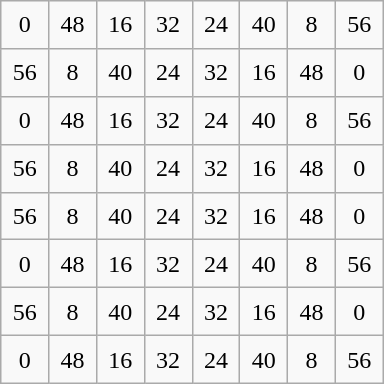<table class="wikitable" style="margin-left:auto;margin-right:auto;text-align:center;width:16em;height:16em;table-layout:fixed;">
<tr>
<td>0</td>
<td>48</td>
<td>16</td>
<td>32</td>
<td>24</td>
<td>40</td>
<td>8</td>
<td>56</td>
</tr>
<tr>
<td>56</td>
<td>8</td>
<td>40</td>
<td>24</td>
<td>32</td>
<td>16</td>
<td>48</td>
<td>0</td>
</tr>
<tr>
<td>0</td>
<td>48</td>
<td>16</td>
<td>32</td>
<td>24</td>
<td>40</td>
<td>8</td>
<td>56</td>
</tr>
<tr>
<td>56</td>
<td>8</td>
<td>40</td>
<td>24</td>
<td>32</td>
<td>16</td>
<td>48</td>
<td>0</td>
</tr>
<tr>
<td>56</td>
<td>8</td>
<td>40</td>
<td>24</td>
<td>32</td>
<td>16</td>
<td>48</td>
<td>0</td>
</tr>
<tr>
<td>0</td>
<td>48</td>
<td>16</td>
<td>32</td>
<td>24</td>
<td>40</td>
<td>8</td>
<td>56</td>
</tr>
<tr>
<td>56</td>
<td>8</td>
<td>40</td>
<td>24</td>
<td>32</td>
<td>16</td>
<td>48</td>
<td>0</td>
</tr>
<tr>
<td>0</td>
<td>48</td>
<td>16</td>
<td>32</td>
<td>24</td>
<td>40</td>
<td>8</td>
<td>56</td>
</tr>
</table>
